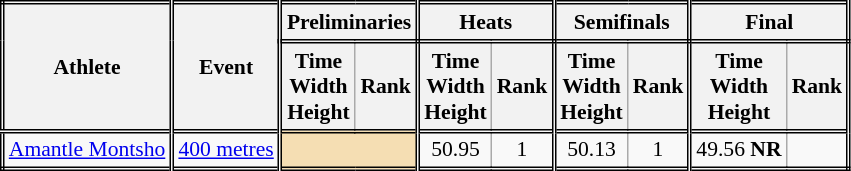<table class=wikitable style="font-size:90%; border: double;">
<tr>
<th rowspan="2" style="border-right:double">Athlete</th>
<th rowspan="2" style="border-right:double">Event</th>
<th colspan="2" style="border-right:double; border-bottom:double;">Preliminaries</th>
<th colspan="2" style="border-right:double; border-bottom:double;">Heats</th>
<th colspan="2" style="border-right:double; border-bottom:double;">Semifinals</th>
<th colspan="2" style="border-right:double; border-bottom:double;">Final</th>
</tr>
<tr>
<th>Time<br>Width<br>Height</th>
<th style="border-right:double">Rank</th>
<th>Time<br>Width<br>Height</th>
<th style="border-right:double">Rank</th>
<th>Time<br>Width<br>Height</th>
<th style="border-right:double">Rank</th>
<th>Time<br>Width<br>Height</th>
<th style="border-right:double">Rank</th>
</tr>
<tr style="border-top: double;">
<td style="border-right:double"><a href='#'>Amantle Montsho</a></td>
<td style="border-right:double"><a href='#'>400 metres</a></td>
<td style="border-right:double" colspan= 2 bgcolor="wheat"></td>
<td align=center>50.95</td>
<td align=center style="border-right:double">1</td>
<td align=center>50.13</td>
<td align=center style="border-right:double">1</td>
<td align=center>49.56 <strong>NR</strong></td>
<td align=center></td>
</tr>
</table>
